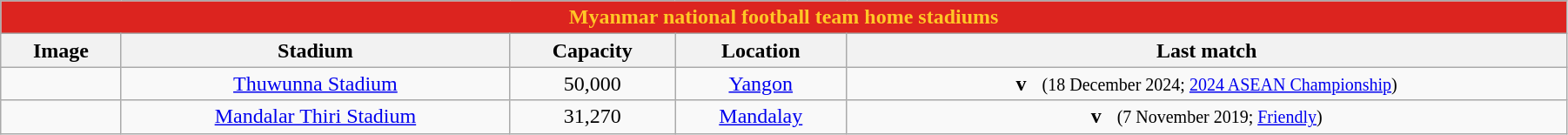<table class="wikitable" width="95%" style="text-align:center;font-size:100%;">
<tr>
<th colspan="5" style="background: #DC241F; color: #FFC726;">Myanmar national football team home stadiums</th>
</tr>
<tr>
<th>Image</th>
<th>Stadium</th>
<th>Capacity</th>
<th>Location</th>
<th>Last match</th>
</tr>
<tr>
<td></td>
<td><a href='#'>Thuwunna Stadium</a></td>
<td>50,000</td>
<td><a href='#'>Yangon</a></td>
<td><strong>v</strong>   <small>(18 December  2024; <a href='#'>2024 ASEAN Championship</a>)</small></td>
</tr>
<tr>
<td></td>
<td><a href='#'>Mandalar Thiri Stadium</a></td>
<td>31,270</td>
<td><a href='#'>Mandalay</a></td>
<td><strong>v</strong>   <small>(7 November 2019; <a href='#'>Friendly</a>)</small></td>
</tr>
</table>
